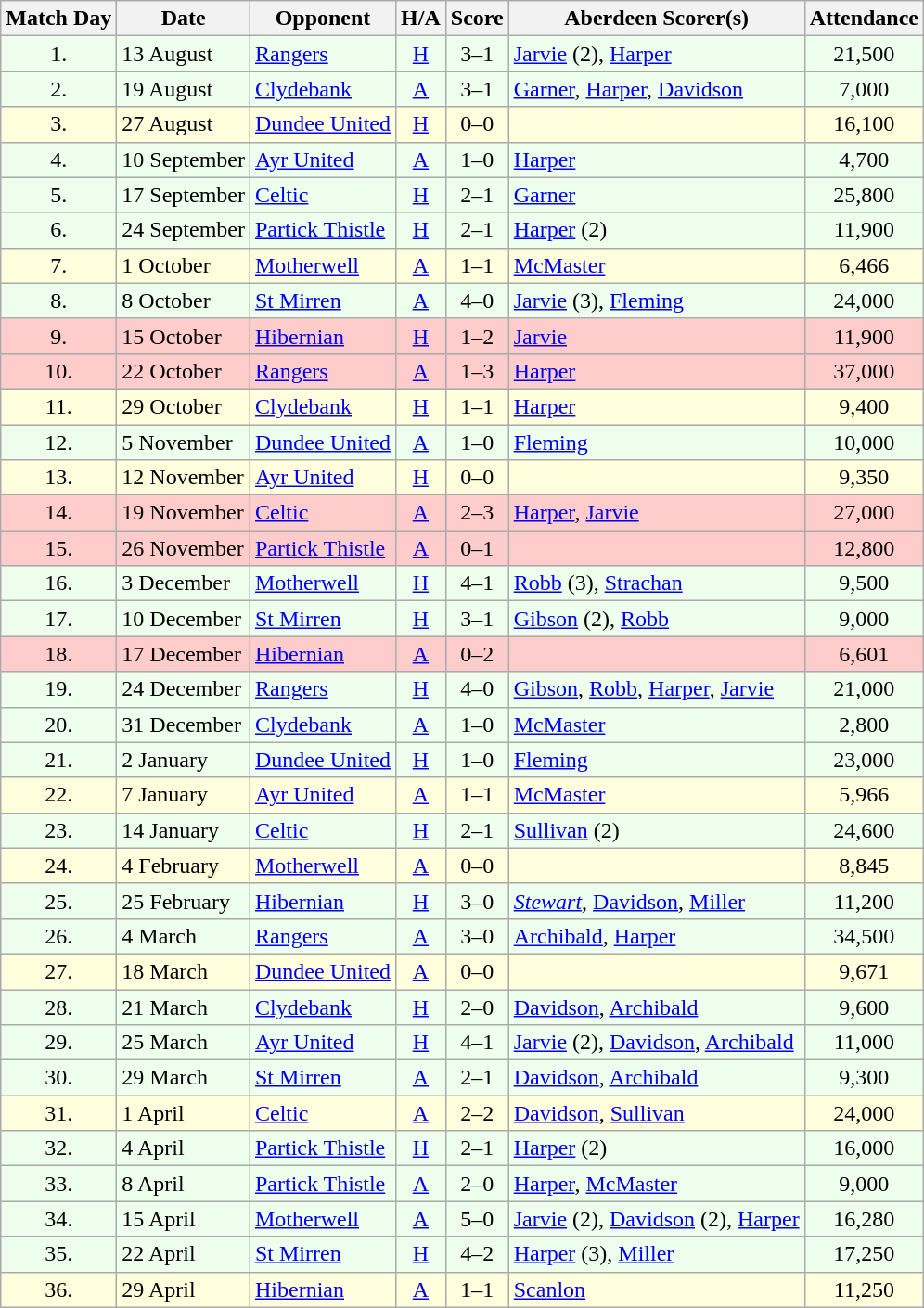<table class="wikitable" style="text-align:center">
<tr>
<th>Match Day</th>
<th>Date</th>
<th>Opponent</th>
<th>H/A</th>
<th>Score</th>
<th>Aberdeen Scorer(s)</th>
<th>Attendance</th>
</tr>
<tr style="background:#efe;">
<td>1.</td>
<td align=left>13 August</td>
<td align=left><a href='#'>Rangers</a></td>
<td><a href='#'>H</a></td>
<td>3–1</td>
<td align=left><a href='#'>Jarvie</a> (2), <a href='#'>Harper</a></td>
<td>21,500</td>
</tr>
<tr style="background:#efe;">
<td>2.</td>
<td align=left>19 August</td>
<td align=left><a href='#'>Clydebank</a></td>
<td><a href='#'>A</a></td>
<td>3–1</td>
<td align=left><a href='#'>Garner</a>, <a href='#'>Harper</a>, <a href='#'>Davidson</a></td>
<td>7,000</td>
</tr>
<tr style="background:#ffd;">
<td>3.</td>
<td align=left>27 August</td>
<td align=left><a href='#'>Dundee United</a></td>
<td><a href='#'>H</a></td>
<td>0–0</td>
<td align=left></td>
<td>16,100</td>
</tr>
<tr style="background:#efe;">
<td>4.</td>
<td align=left>10 September</td>
<td align=left><a href='#'>Ayr United</a></td>
<td><a href='#'>A</a></td>
<td>1–0</td>
<td align=left><a href='#'>Harper</a></td>
<td>4,700</td>
</tr>
<tr style="background:#efe;">
<td>5.</td>
<td align=left>17 September</td>
<td align=left><a href='#'>Celtic</a></td>
<td><a href='#'>H</a></td>
<td>2–1</td>
<td align=left><a href='#'>Garner</a></td>
<td>25,800</td>
</tr>
<tr style="background:#efe;">
<td>6.</td>
<td align=left>24 September</td>
<td align=left><a href='#'>Partick Thistle</a></td>
<td><a href='#'>H</a></td>
<td>2–1</td>
<td align=left><a href='#'>Harper</a> (2)</td>
<td>11,900</td>
</tr>
<tr style="background:#ffd;">
<td>7.</td>
<td align=left>1 October</td>
<td align=left><a href='#'>Motherwell</a></td>
<td><a href='#'>A</a></td>
<td>1–1</td>
<td align=left><a href='#'>McMaster</a></td>
<td>6,466</td>
</tr>
<tr style="background:#efe;">
<td>8.</td>
<td align=left>8 October</td>
<td align=left><a href='#'>St Mirren</a></td>
<td><a href='#'>A</a></td>
<td>4–0</td>
<td align=left><a href='#'>Jarvie</a> (3), <a href='#'>Fleming</a></td>
<td>24,000</td>
</tr>
<tr style="background:#fcc;">
<td>9.</td>
<td align=left>15 October</td>
<td align=left><a href='#'>Hibernian</a></td>
<td><a href='#'>H</a></td>
<td>1–2</td>
<td align=left><a href='#'>Jarvie</a></td>
<td>11,900</td>
</tr>
<tr style="background:#fcc;">
<td>10.</td>
<td align=left>22 October</td>
<td align=left><a href='#'>Rangers</a></td>
<td><a href='#'>A</a></td>
<td>1–3</td>
<td align=left><a href='#'>Harper</a></td>
<td>37,000</td>
</tr>
<tr style="background:#ffd;">
<td>11.</td>
<td align=left>29 October</td>
<td align=left><a href='#'>Clydebank</a></td>
<td><a href='#'>H</a></td>
<td>1–1</td>
<td align=left><a href='#'>Harper</a></td>
<td>9,400</td>
</tr>
<tr style="background:#efe;">
<td>12.</td>
<td align=left>5 November</td>
<td align=left><a href='#'>Dundee United</a></td>
<td><a href='#'>A</a></td>
<td>1–0</td>
<td align=left><a href='#'>Fleming</a></td>
<td>10,000</td>
</tr>
<tr style="background:#ffd;">
<td>13.</td>
<td align=left>12 November</td>
<td align=left><a href='#'>Ayr United</a></td>
<td><a href='#'>H</a></td>
<td>0–0</td>
<td align=left></td>
<td>9,350</td>
</tr>
<tr style="background:#fcc;">
<td>14.</td>
<td align=left>19 November</td>
<td align=left><a href='#'>Celtic</a></td>
<td><a href='#'>A</a></td>
<td>2–3</td>
<td align=left><a href='#'>Harper</a>, <a href='#'>Jarvie</a></td>
<td>27,000</td>
</tr>
<tr style="background:#fcc;">
<td>15.</td>
<td align=left>26 November</td>
<td align=left><a href='#'>Partick Thistle</a></td>
<td><a href='#'>A</a></td>
<td>0–1</td>
<td align=left></td>
<td>12,800</td>
</tr>
<tr style="background:#efe;">
<td>16.</td>
<td align=left>3 December</td>
<td align=left><a href='#'>Motherwell</a></td>
<td><a href='#'>H</a></td>
<td>4–1</td>
<td align=left><a href='#'>Robb</a> (3), <a href='#'>Strachan</a></td>
<td>9,500</td>
</tr>
<tr style="background:#efe;">
<td>17.</td>
<td align=left>10 December</td>
<td align=left><a href='#'>St Mirren</a></td>
<td><a href='#'>H</a></td>
<td>3–1</td>
<td align=left><a href='#'>Gibson</a> (2), <a href='#'>Robb</a></td>
<td>9,000</td>
</tr>
<tr style="background:#fcc;">
<td>18.</td>
<td align=left>17 December</td>
<td align=left><a href='#'>Hibernian</a></td>
<td><a href='#'>A</a></td>
<td>0–2</td>
<td align=left></td>
<td>6,601</td>
</tr>
<tr style="background:#efe;">
<td>19.</td>
<td align=left>24 December</td>
<td align=left><a href='#'>Rangers</a></td>
<td><a href='#'>H</a></td>
<td>4–0</td>
<td align=left><a href='#'>Gibson</a>, <a href='#'>Robb</a>, <a href='#'>Harper</a>, <a href='#'>Jarvie</a></td>
<td>21,000</td>
</tr>
<tr style="background:#efe;">
<td>20.</td>
<td align=left>31 December</td>
<td align=left><a href='#'>Clydebank</a></td>
<td><a href='#'>A</a></td>
<td>1–0</td>
<td align=left><a href='#'>McMaster</a></td>
<td>2,800</td>
</tr>
<tr style="background:#efe;">
<td>21.</td>
<td align=left>2 January</td>
<td align=left><a href='#'>Dundee United</a></td>
<td><a href='#'>H</a></td>
<td>1–0</td>
<td align=left><a href='#'>Fleming</a></td>
<td>23,000</td>
</tr>
<tr style="background:#ffd;">
<td>22.</td>
<td align=left>7 January</td>
<td align=left><a href='#'>Ayr United</a></td>
<td><a href='#'>A</a></td>
<td>1–1</td>
<td align=left><a href='#'>McMaster</a></td>
<td>5,966</td>
</tr>
<tr style="background:#efe;">
<td>23.</td>
<td align=left>14 January</td>
<td align=left><a href='#'>Celtic</a></td>
<td><a href='#'>H</a></td>
<td>2–1</td>
<td align=left><a href='#'>Sullivan</a> (2)</td>
<td>24,600</td>
</tr>
<tr style="background:#ffd;">
<td>24.</td>
<td align=left>4 February</td>
<td align=left><a href='#'>Motherwell</a></td>
<td><a href='#'>A</a></td>
<td>0–0</td>
<td align=left></td>
<td>8,845</td>
</tr>
<tr style="background:#efe;">
<td>25.</td>
<td align=left>25 February</td>
<td align=left><a href='#'>Hibernian</a></td>
<td><a href='#'>H</a></td>
<td>3–0</td>
<td align=left><em><a href='#'>Stewart</a></em>, <a href='#'>Davidson</a>, <a href='#'>Miller</a></td>
<td>11,200</td>
</tr>
<tr style="background:#efe;">
<td>26.</td>
<td align=left>4 March</td>
<td align=left><a href='#'>Rangers</a></td>
<td><a href='#'>A</a></td>
<td>3–0</td>
<td align=left><a href='#'>Archibald</a>, <a href='#'>Harper</a></td>
<td>34,500</td>
</tr>
<tr style="background:#ffd;">
<td>27.</td>
<td align=left>18 March</td>
<td align=left><a href='#'>Dundee United</a></td>
<td><a href='#'>A</a></td>
<td>0–0</td>
<td align=left></td>
<td>9,671</td>
</tr>
<tr style="background:#efe;">
<td>28.</td>
<td align=left>21 March</td>
<td align=left><a href='#'>Clydebank</a></td>
<td><a href='#'>H</a></td>
<td>2–0</td>
<td align=left><a href='#'>Davidson</a>, <a href='#'>Archibald</a></td>
<td>9,600</td>
</tr>
<tr style="background:#efe;">
<td>29.</td>
<td align=left>25 March</td>
<td align=left><a href='#'>Ayr United</a></td>
<td><a href='#'>H</a></td>
<td>4–1</td>
<td align=left><a href='#'>Jarvie</a> (2), <a href='#'>Davidson</a>, <a href='#'>Archibald</a></td>
<td>11,000</td>
</tr>
<tr style="background:#efe;">
<td>30.</td>
<td align=left>29 March</td>
<td align=left><a href='#'>St Mirren</a></td>
<td><a href='#'>A</a></td>
<td>2–1</td>
<td align=left><a href='#'>Davidson</a>, <a href='#'>Archibald</a></td>
<td>9,300</td>
</tr>
<tr style="background:#ffd;">
<td>31.</td>
<td align=left>1 April</td>
<td align=left><a href='#'>Celtic</a></td>
<td><a href='#'>A</a></td>
<td>2–2</td>
<td align=left><a href='#'>Davidson</a>, <a href='#'>Sullivan</a></td>
<td>24,000</td>
</tr>
<tr style="background:#efe;">
<td>32.</td>
<td align=left>4 April</td>
<td align=left><a href='#'>Partick Thistle</a></td>
<td><a href='#'>H</a></td>
<td>2–1</td>
<td align=left><a href='#'>Harper</a> (2)</td>
<td>16,000</td>
</tr>
<tr style="background:#efe;">
<td>33.</td>
<td align=left>8 April</td>
<td align=left><a href='#'>Partick Thistle</a></td>
<td><a href='#'>A</a></td>
<td>2–0</td>
<td align=left><a href='#'>Harper</a>, <a href='#'>McMaster</a></td>
<td>9,000</td>
</tr>
<tr style="background:#efe;">
<td>34.</td>
<td align=left>15 April</td>
<td align=left><a href='#'>Motherwell</a></td>
<td><a href='#'>A</a></td>
<td>5–0</td>
<td align=left><a href='#'>Jarvie</a> (2), <a href='#'>Davidson</a> (2), <a href='#'>Harper</a></td>
<td>16,280</td>
</tr>
<tr style="background:#efe;">
<td>35.</td>
<td align=left>22 April</td>
<td align=left><a href='#'>St Mirren</a></td>
<td><a href='#'>H</a></td>
<td>4–2</td>
<td align=left><a href='#'>Harper</a> (3), <a href='#'>Miller</a></td>
<td>17,250</td>
</tr>
<tr style="background:#ffd;">
<td>36.</td>
<td align=left>29 April</td>
<td align=left><a href='#'>Hibernian</a></td>
<td><a href='#'>A</a></td>
<td>1–1</td>
<td align=left><a href='#'>Scanlon</a></td>
<td>11,250</td>
</tr>
</table>
